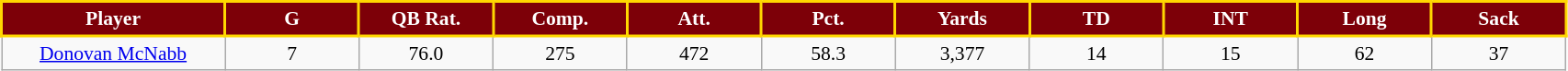<table class="wikitable sortable" style="font-size:90%">
<tr>
<th style="background:#7d0008; color:white; border:2px solid gold; width:10%;">Player</th>
<th style="background:#7d0008; color:white; border:2px solid gold; width:6%;">G</th>
<th style="background:#7d0008; color:white; border:2px solid gold; width:6%;">QB Rat.</th>
<th style="background:#7d0008; color:white; border:2px solid gold; width:6%;">Comp.</th>
<th style="background:#7d0008; color:white; border:2px solid gold; width:6%;">Att.</th>
<th style="background:#7d0008; color:white; border:2px solid gold; width:6%;">Pct.</th>
<th style="background:#7d0008; color:white; border:2px solid gold; width:6%;">Yards</th>
<th style="background:#7d0008; color:white; border:2px solid gold; width:6%;">TD</th>
<th style="background:#7d0008; color:white; border:2px solid gold; width:6%;">INT</th>
<th style="background:#7d0008; color:white; border:2px solid gold; width:6%;">Long</th>
<th style="background:#7d0008; color:white; border:2px solid gold; width:6%;">Sack</th>
</tr>
<tr style="text-align:center;">
<td><a href='#'>Donovan McNabb</a></td>
<td>7</td>
<td>76.0</td>
<td>275</td>
<td>472</td>
<td>58.3</td>
<td>3,377</td>
<td>14</td>
<td>15</td>
<td>62</td>
<td>37</td>
</tr>
</table>
